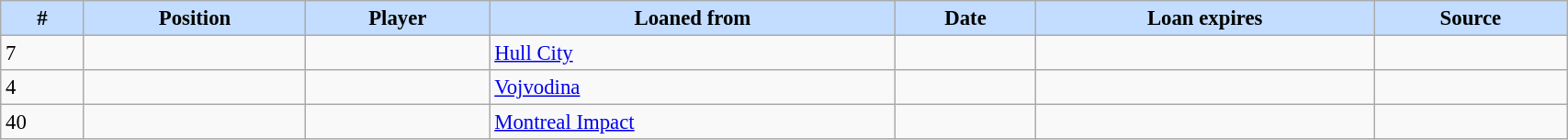<table class="wikitable sortable" style="width:90%; text-align:center; font-size:95%; text-align:left;">
<tr>
<th style="background:#c2ddff;">#</th>
<th style="background:#c2ddff;">Position</th>
<th style="background:#c2ddff;">Player</th>
<th style="background:#c2ddff;">Loaned from</th>
<th style="background:#c2ddff;">Date</th>
<th style="background:#c2ddff;">Loan expires</th>
<th style="background:#c2ddff;">Source</th>
</tr>
<tr>
<td>7</td>
<td></td>
<td></td>
<td> <a href='#'>Hull City</a></td>
<td></td>
<td></td>
<td></td>
</tr>
<tr>
<td>4</td>
<td></td>
<td></td>
<td> <a href='#'>Vojvodina</a></td>
<td></td>
<td></td>
<td></td>
</tr>
<tr>
<td>40</td>
<td></td>
<td></td>
<td> <a href='#'>Montreal Impact</a></td>
<td></td>
<td></td>
<td></td>
</tr>
</table>
